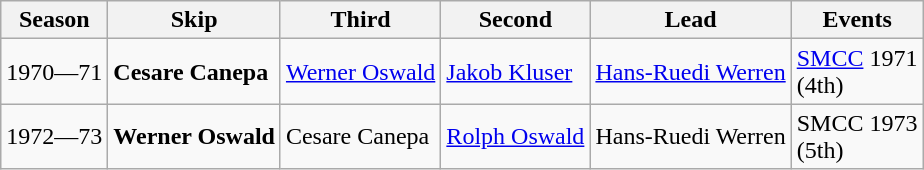<table class="wikitable">
<tr>
<th scope="col">Season</th>
<th scope="col">Skip</th>
<th scope="col">Third</th>
<th scope="col">Second</th>
<th scope="col">Lead</th>
<th scope="col">Events</th>
</tr>
<tr>
<td>1970—71</td>
<td><strong>Cesare Canepa</strong></td>
<td><a href='#'>Werner Oswald</a></td>
<td><a href='#'>Jakob Kluser</a></td>
<td><a href='#'>Hans-Ruedi Werren</a></td>
<td><a href='#'>SMCC</a> 1971 <br> (4th)</td>
</tr>
<tr>
<td>1972—73</td>
<td><strong>Werner Oswald</strong></td>
<td>Cesare Canepa</td>
<td><a href='#'>Rolph Oswald</a></td>
<td>Hans-Ruedi Werren</td>
<td>SMCC 1973 <br> (5th)</td>
</tr>
</table>
